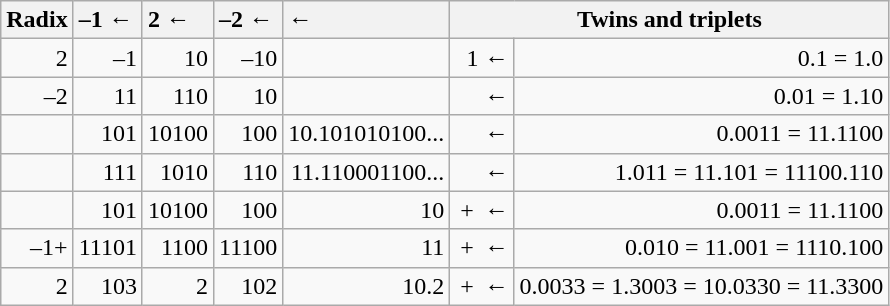<table class="wikitable" style="text-align: right;">
<tr>
<th style="text-align: right;">Radix</th>
<th style="text-align: left;">–1 ←</th>
<th style="text-align: left;">2 ←</th>
<th style="text-align: left;">–2 ←</th>
<th style="text-align: left;"> ←</th>
<th style="text-align: center;" colspan="2">Twins and triplets</th>
</tr>
<tr>
<td>2</td>
<td>–1</td>
<td>10</td>
<td>–10</td>
<td></td>
<td style="border-right: white">1 ←</td>
<td>0.<span>1</span> = 1.<span>0</span></td>
</tr>
<tr>
<td>–2</td>
<td>11</td>
<td>110</td>
<td>10</td>
<td></td>
<td> ←</td>
<td>0.<span>01</span> = 1.<span>10</span></td>
</tr>
<tr>
<td></td>
<td>101</td>
<td>10100</td>
<td>100</td>
<td>10.101010100...</td>
<td> ←</td>
<td>0.<span>0011</span> = 11.<span>1100</span></td>
</tr>
<tr>
<td></td>
<td>111</td>
<td>1010</td>
<td>110</td>
<td>11.110001100...</td>
<td> ←</td>
<td>1.<span>011</span> = 11.<span>101</span> = 11100.<span>110</span></td>
</tr>
<tr>
<td></td>
<td>101</td>
<td>10100</td>
<td>100</td>
<td>10</td>
<td> +  ←</td>
<td>0.<span>0011</span> = 11.<span>1100</span></td>
</tr>
<tr>
<td>–1+</td>
<td>11101</td>
<td>1100</td>
<td>11100</td>
<td>11</td>
<td> +  ←</td>
<td>0.<span>010</span> = 11.<span>001</span> = 1110.<span>100</span></td>
</tr>
<tr>
<td>2</td>
<td>103</td>
<td>2</td>
<td>102</td>
<td>10.2</td>
<td> +  ←</td>
<td>0.<span>0033</span> = 1.<span>3003</span> = 10.<span>0330</span> = 11.<span>3300</span></td>
</tr>
</table>
